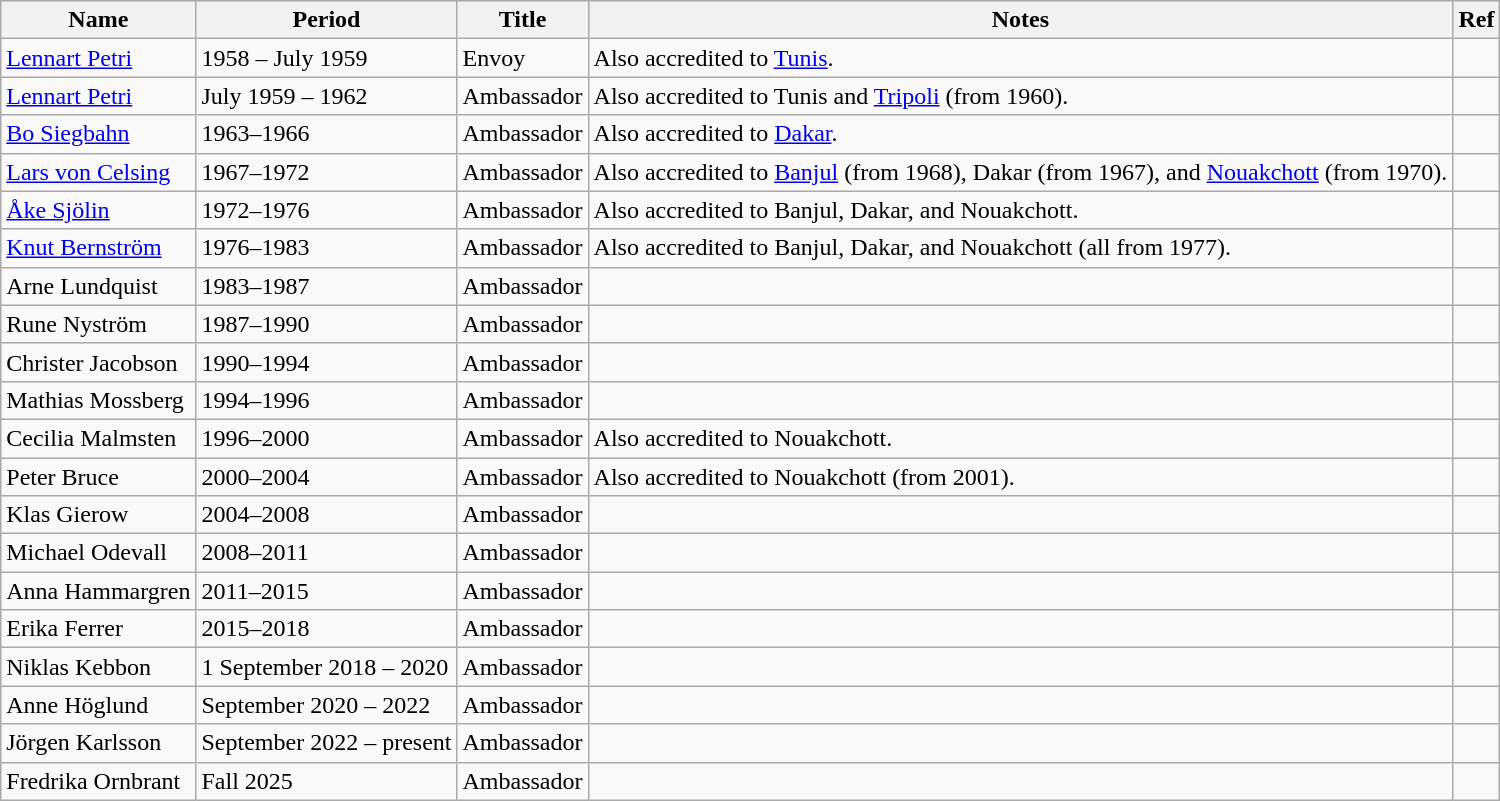<table class="wikitable">
<tr>
<th>Name</th>
<th>Period</th>
<th>Title</th>
<th>Notes</th>
<th>Ref</th>
</tr>
<tr>
<td><a href='#'>Lennart Petri</a></td>
<td>1958 – July 1959</td>
<td>Envoy</td>
<td>Also accredited to <a href='#'>Tunis</a>.</td>
<td></td>
</tr>
<tr>
<td><a href='#'>Lennart Petri</a></td>
<td>July 1959 – 1962</td>
<td>Ambassador</td>
<td>Also accredited to Tunis and <a href='#'>Tripoli</a> (from 1960).</td>
<td></td>
</tr>
<tr>
<td><a href='#'>Bo Siegbahn</a></td>
<td>1963–1966</td>
<td>Ambassador</td>
<td>Also accredited to <a href='#'>Dakar</a>.</td>
<td></td>
</tr>
<tr>
<td><a href='#'>Lars von Celsing</a></td>
<td>1967–1972</td>
<td>Ambassador</td>
<td>Also accredited to <a href='#'>Banjul</a> (from 1968), Dakar (from 1967), and <a href='#'>Nouakchott</a> (from 1970).</td>
<td></td>
</tr>
<tr>
<td><a href='#'>Åke Sjölin</a></td>
<td>1972–1976</td>
<td>Ambassador</td>
<td>Also accredited to Banjul, Dakar, and Nouakchott.</td>
<td></td>
</tr>
<tr>
<td><a href='#'>Knut Bernström</a></td>
<td>1976–1983</td>
<td>Ambassador</td>
<td>Also accredited to Banjul, Dakar, and Nouakchott (all from 1977).</td>
<td></td>
</tr>
<tr>
<td>Arne Lundquist</td>
<td>1983–1987</td>
<td>Ambassador</td>
<td></td>
<td></td>
</tr>
<tr>
<td>Rune Nyström</td>
<td>1987–1990</td>
<td>Ambassador</td>
<td></td>
<td></td>
</tr>
<tr>
<td>Christer Jacobson</td>
<td>1990–1994</td>
<td>Ambassador</td>
<td></td>
<td></td>
</tr>
<tr>
<td>Mathias Mossberg</td>
<td>1994–1996</td>
<td>Ambassador</td>
<td></td>
<td></td>
</tr>
<tr>
<td>Cecilia Malmsten</td>
<td>1996–2000</td>
<td>Ambassador</td>
<td>Also accredited to Nouakchott.</td>
<td></td>
</tr>
<tr>
<td>Peter Bruce</td>
<td>2000–2004</td>
<td>Ambassador</td>
<td>Also accredited to Nouakchott (from 2001).</td>
<td></td>
</tr>
<tr>
<td>Klas Gierow</td>
<td>2004–2008</td>
<td>Ambassador</td>
<td></td>
<td></td>
</tr>
<tr>
<td>Michael Odevall</td>
<td>2008–2011</td>
<td>Ambassador</td>
<td></td>
<td></td>
</tr>
<tr>
<td>Anna Hammargren</td>
<td>2011–2015</td>
<td>Ambassador</td>
<td></td>
<td></td>
</tr>
<tr>
<td>Erika Ferrer</td>
<td>2015–2018</td>
<td>Ambassador</td>
<td></td>
<td></td>
</tr>
<tr>
<td>Niklas Kebbon</td>
<td>1 September 2018 – 2020</td>
<td>Ambassador</td>
<td></td>
<td></td>
</tr>
<tr>
<td>Anne Höglund</td>
<td>September 2020 – 2022</td>
<td>Ambassador</td>
<td></td>
<td></td>
</tr>
<tr>
<td>Jörgen Karlsson</td>
<td>September 2022 – present</td>
<td>Ambassador</td>
<td></td>
<td></td>
</tr>
<tr>
<td>Fredrika Ornbrant</td>
<td>Fall 2025</td>
<td>Ambassador</td>
<td></td>
<td></td>
</tr>
</table>
